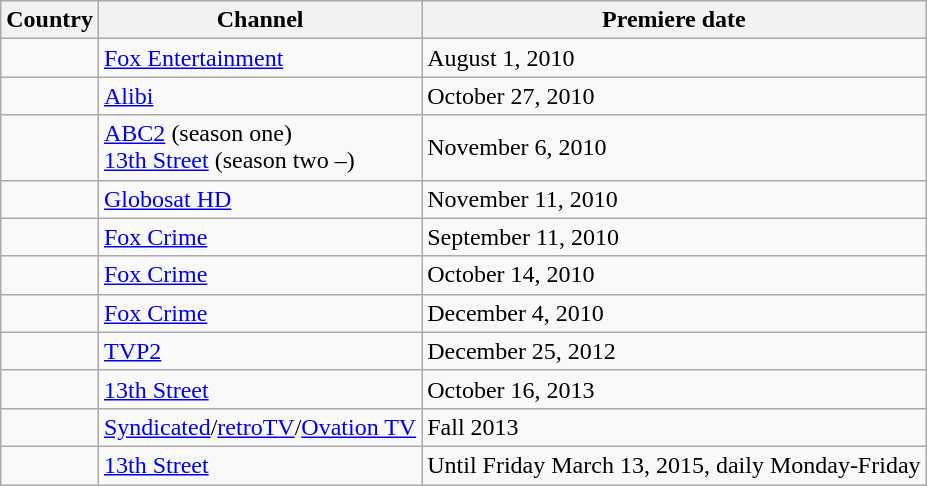<table class="wikitable">
<tr>
<th>Country</th>
<th>Channel</th>
<th>Premiere date</th>
</tr>
<tr>
<td></td>
<td><a href='#'>Fox Entertainment</a></td>
<td>August 1, 2010</td>
</tr>
<tr>
<td></td>
<td><a href='#'>Alibi</a></td>
<td>October 27, 2010</td>
</tr>
<tr>
<td></td>
<td><a href='#'>ABC2</a> (season one)<br><a href='#'>13th Street</a> (season two –)</td>
<td>November 6, 2010</td>
</tr>
<tr>
<td></td>
<td><a href='#'>Globosat HD</a></td>
<td>November 11, 2010</td>
</tr>
<tr>
<td></td>
<td><a href='#'>Fox Crime</a></td>
<td>September 11, 2010</td>
</tr>
<tr>
<td></td>
<td><a href='#'>Fox Crime</a></td>
<td>October 14, 2010</td>
</tr>
<tr>
<td></td>
<td><a href='#'>Fox Crime</a></td>
<td>December 4, 2010</td>
</tr>
<tr>
<td></td>
<td><a href='#'>TVP2</a></td>
<td>December 25, 2012</td>
</tr>
<tr>
<td></td>
<td><a href='#'>13th Street</a></td>
<td>October 16, 2013</td>
</tr>
<tr>
<td></td>
<td><a href='#'>Syndicated</a>/<a href='#'>retroTV</a>/<a href='#'>Ovation TV</a></td>
<td>Fall 2013</td>
</tr>
<tr>
<td></td>
<td><a href='#'>13th Street</a></td>
<td>Until Friday March 13, 2015, daily Monday-Friday</td>
</tr>
</table>
